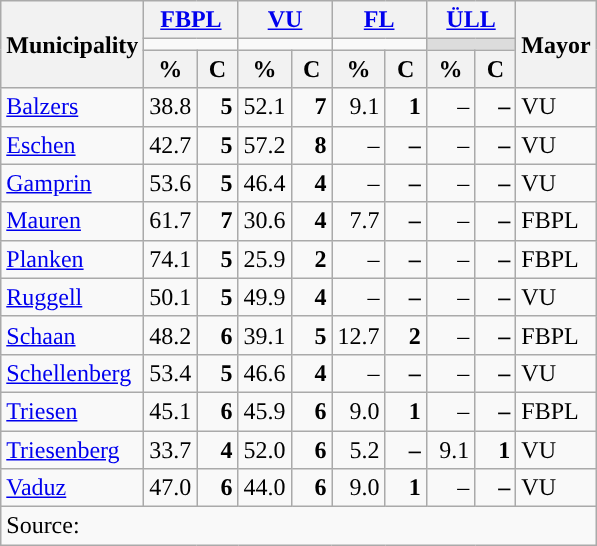<table class="wikitable">
<tr>
<th rowspan="3">Municipality</th>
<th colspan="2"><a href='#'>FBPL</a></th>
<th colspan="2"><a href='#'>VU</a></th>
<th colspan="2"><a href='#'>FL</a></th>
<th colspan="2"><a href='#'>ÜLL</a></th>
<th rowspan="3" colspan="2">Mayor</th>
</tr>
<tr>
<td colspan="2" style="color:inherit;background:"></td>
<td colspan="2"></td>
<td colspan="2" style="color:inherit;background:"></td>
<td colspan="2" bgcolor="gainsboro"></td>
</tr>
<tr>
<th width=25>%</th>
<th width=20>C</th>
<th width=25>%</th>
<th width=20>C</th>
<th width=25>%</th>
<th width=20>C</th>
<th width=25>%</th>
<th width=20>C</th>
</tr>
<tr>
<td><a href='#'>Balzers</a></td>
<td style="text-align: right;">38.8</td>
<td style="text-align: right; font-weight: bold;">5</td>
<td style="text-align: right;">52.1</td>
<td style="text-align: right; font-weight: bold;">7</td>
<td style="text-align: right;">9.1</td>
<td style="text-align: right; font-weight: bold;">1</td>
<td style="text-align: right;">–</td>
<td style="text-align: right; font-weight: bold;">–</td>
<td>VU</td>
</tr>
<tr>
<td><a href='#'>Eschen</a></td>
<td style="text-align: right;">42.7</td>
<td style="text-align: right; font-weight: bold;">5</td>
<td style="text-align: right;">57.2</td>
<td style="text-align: right; font-weight: bold;">8</td>
<td style="text-align: right;">–</td>
<td style="text-align: right; font-weight: bold;">–</td>
<td style="text-align: right;">–</td>
<td style="text-align: right; font-weight: bold;">–</td>
<td>VU</td>
</tr>
<tr>
<td><a href='#'>Gamprin</a></td>
<td style="text-align: right;">53.6</td>
<td style="text-align: right; font-weight: bold;">5</td>
<td style="text-align: right;">46.4</td>
<td style="text-align: right; font-weight: bold;">4</td>
<td style="text-align: right;">–</td>
<td style="text-align: right; font-weight: bold;">–</td>
<td style="text-align: right;">–</td>
<td style="text-align: right; font-weight: bold;">–</td>
<td>VU</td>
</tr>
<tr>
<td><a href='#'>Mauren</a></td>
<td style="text-align: right;">61.7</td>
<td style="text-align: right; font-weight: bold;">7</td>
<td style="text-align: right;">30.6</td>
<td style="text-align: right; font-weight: bold;">4</td>
<td style="text-align: right;">7.7</td>
<td style="text-align: right; font-weight: bold;">–</td>
<td style="text-align: right;">–</td>
<td style="text-align: right; font-weight: bold;">–</td>
<td>FBPL</td>
</tr>
<tr>
<td><a href='#'>Planken</a></td>
<td style="text-align: right;">74.1</td>
<td style="text-align: right; font-weight: bold;">5</td>
<td style="text-align: right;">25.9</td>
<td style="text-align: right; font-weight: bold;">2</td>
<td style="text-align: right;">–</td>
<td style="text-align: right; font-weight: bold;">–</td>
<td style="text-align: right;">–</td>
<td style="text-align: right; font-weight: bold;">–</td>
<td>FBPL</td>
</tr>
<tr>
<td><a href='#'>Ruggell</a></td>
<td style="text-align: right;">50.1</td>
<td style="text-align: right; font-weight: bold;">5</td>
<td style="text-align: right;">49.9</td>
<td style="text-align: right; font-weight: bold;">4</td>
<td style="text-align: right;">–</td>
<td style="text-align: right; font-weight: bold;">–</td>
<td style="text-align: right;">–</td>
<td style="text-align: right; font-weight: bold;">–</td>
<td>VU</td>
</tr>
<tr>
<td><a href='#'>Schaan</a></td>
<td style="text-align: right;">48.2</td>
<td style="text-align: right; font-weight: bold;">6</td>
<td style="text-align: right;">39.1</td>
<td style="text-align: right; font-weight: bold;">5</td>
<td style="text-align: right;">12.7</td>
<td style="text-align: right; font-weight: bold;">2</td>
<td style="text-align: right;">–</td>
<td style="text-align: right; font-weight: bold;">–</td>
<td>FBPL</td>
</tr>
<tr>
<td><a href='#'>Schellenberg</a></td>
<td style="text-align: right;">53.4</td>
<td style="text-align: right; font-weight: bold;">5</td>
<td style="text-align: right;">46.6</td>
<td style="text-align: right; font-weight: bold;">4</td>
<td style="text-align: right;">–</td>
<td style="text-align: right; font-weight: bold;">–</td>
<td style="text-align: right;">–</td>
<td style="text-align: right; font-weight: bold;">–</td>
<td>VU</td>
</tr>
<tr>
<td><a href='#'>Triesen</a></td>
<td style="text-align: right;">45.1</td>
<td style="text-align: right; font-weight: bold;">6</td>
<td style="text-align: right;">45.9</td>
<td style="text-align: right; font-weight: bold;">6</td>
<td style="text-align: right;">9.0</td>
<td style="text-align: right; font-weight: bold;">1</td>
<td style="text-align: right;">–</td>
<td style="text-align: right; font-weight: bold;">–</td>
<td>FBPL</td>
</tr>
<tr>
<td><a href='#'>Triesenberg</a></td>
<td style="text-align: right;">33.7</td>
<td style="text-align: right; font-weight: bold;">4</td>
<td style="text-align: right;">52.0</td>
<td style="text-align: right; font-weight: bold;">6</td>
<td style="text-align: right;">5.2</td>
<td style="text-align: right; font-weight: bold;">–</td>
<td style="text-align: right;">9.1</td>
<td style="text-align: right; font-weight: bold;">1</td>
<td>VU</td>
</tr>
<tr>
<td><a href='#'>Vaduz</a></td>
<td style="text-align: right;">47.0</td>
<td style="text-align: right; font-weight: bold;">6</td>
<td style="text-align: right;">44.0</td>
<td style="text-align: right; font-weight: bold;">6</td>
<td style="text-align: right;">9.0</td>
<td style="text-align: right; font-weight: bold;">1</td>
<td style="text-align: right;">–</td>
<td style="text-align: right; font-weight: bold;">–</td>
<td>VU</td>
</tr>
<tr>
<td align=left colspan=10>Source: </td>
</tr>
</table>
